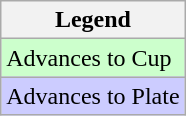<table class="wikitable">
<tr>
<th>Legend</th>
</tr>
<tr bgcolor=ccffcc>
<td>Advances to Cup</td>
</tr>
<tr bgcolor=ccccff>
<td>Advances to Plate</td>
</tr>
</table>
